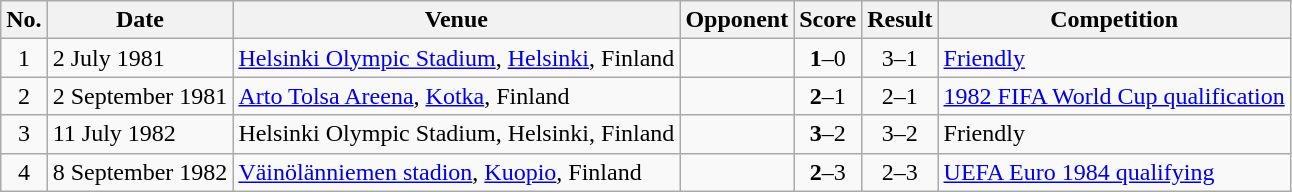<table class="wikitable sortable">
<tr>
<th scope=col>No.</th>
<th scope=col>Date</th>
<th scope=col>Venue</th>
<th scope=col>Opponent</th>
<th scope=col>Score</th>
<th scope=col>Result</th>
<th scope=col>Competition</th>
</tr>
<tr>
<td align=center>1</td>
<td>2 July 1981</td>
<td><a href='#'>Helsinki Olympic Stadium</a>, <a href='#'>Helsinki</a>, Finland</td>
<td></td>
<td align=center><strong>1</strong>–0</td>
<td align=center>3–1</td>
<td><a href='#'>Friendly</a></td>
</tr>
<tr>
<td align=center>2</td>
<td>2 September 1981</td>
<td><a href='#'>Arto Tolsa Areena</a>, <a href='#'>Kotka</a>, Finland</td>
<td></td>
<td align=center><strong>2</strong>–1</td>
<td align=center>2–1</td>
<td><a href='#'>1982 FIFA World Cup qualification</a></td>
</tr>
<tr>
<td align=center>3</td>
<td>11 July 1982</td>
<td>Helsinki Olympic Stadium, Helsinki, Finland</td>
<td></td>
<td align=center><strong>3</strong>–2</td>
<td align=center>3–2</td>
<td>Friendly</td>
</tr>
<tr>
<td align=center>4</td>
<td>8 September 1982</td>
<td><a href='#'>Väinölänniemen stadion</a>, <a href='#'>Kuopio</a>, Finland</td>
<td></td>
<td align=center><strong>2</strong>–3</td>
<td align=center>2–3</td>
<td><a href='#'>UEFA Euro 1984 qualifying</a></td>
</tr>
</table>
